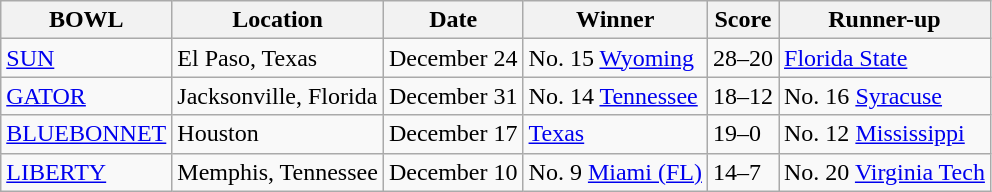<table class="wikitable">
<tr>
<th>BOWL</th>
<th>Location</th>
<th>Date</th>
<th>Winner</th>
<th>Score</th>
<th>Runner-up</th>
</tr>
<tr>
<td><a href='#'>SUN</a></td>
<td>El Paso, Texas</td>
<td>December 24</td>
<td>No. 15 <a href='#'>Wyoming</a></td>
<td>28–20</td>
<td><a href='#'>Florida State</a></td>
</tr>
<tr>
<td><a href='#'>GATOR</a></td>
<td>Jacksonville, Florida</td>
<td>December 31</td>
<td>No. 14 <a href='#'>Tennessee</a></td>
<td>18–12</td>
<td>No. 16 <a href='#'>Syracuse</a></td>
</tr>
<tr>
<td><a href='#'>BLUEBONNET</a></td>
<td>Houston</td>
<td>December 17</td>
<td><a href='#'>Texas</a></td>
<td>19–0</td>
<td>No. 12 <a href='#'>Mississippi</a></td>
</tr>
<tr>
<td><a href='#'>LIBERTY</a></td>
<td>Memphis, Tennessee</td>
<td>December 10</td>
<td>No. 9 <a href='#'>Miami (FL)</a></td>
<td>14–7</td>
<td>No. 20 <a href='#'>Virginia Tech</a></td>
</tr>
</table>
